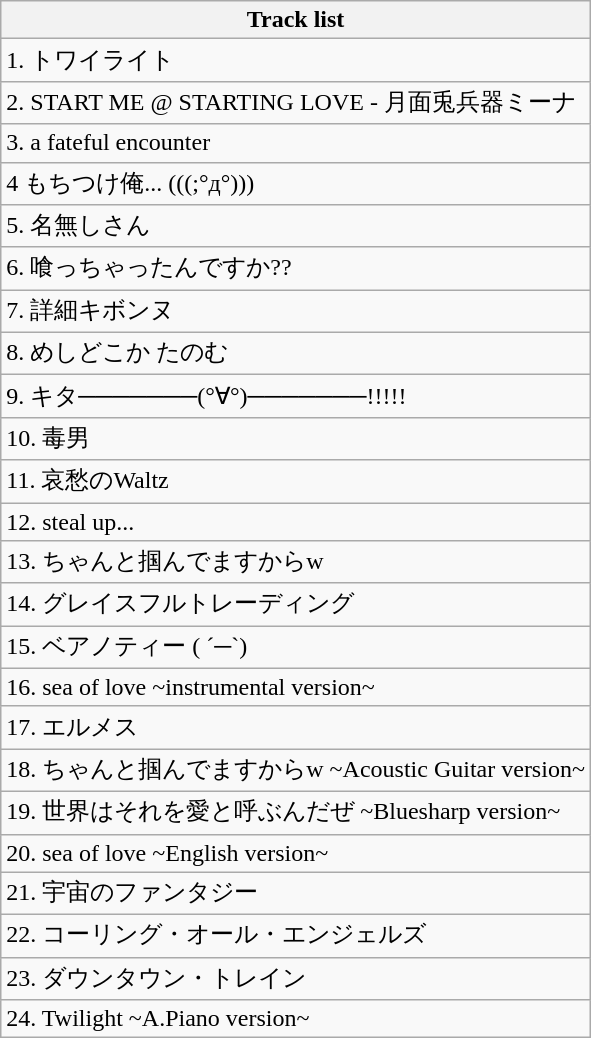<table class="wikitable">
<tr>
<th>Track list</th>
</tr>
<tr>
<td>1. トワイライト</td>
</tr>
<tr>
<td>2. START ME @ STARTING LOVE - 月面兎兵器ミーナ</td>
</tr>
<tr>
<td>3. a fateful encounter</td>
</tr>
<tr>
<td>4 もちつけ俺... (((;°д°)))</td>
</tr>
<tr>
<td>5. 名無しさん</td>
</tr>
<tr>
<td>6. 喰っちゃったんですか??</td>
</tr>
<tr>
<td>7. 詳細キボンヌ</td>
</tr>
<tr>
<td>8. めしどこか たのむ</td>
</tr>
<tr>
<td>9. キタ───────(°∀°)───────!!!!!</td>
</tr>
<tr>
<td>10. 毒男</td>
</tr>
<tr>
<td>11. 哀愁のWaltz</td>
</tr>
<tr>
<td>12. steal up...</td>
</tr>
<tr>
<td>13. ちゃんと掴んでますからw</td>
</tr>
<tr>
<td>14. グレイスフルトレーディング</td>
</tr>
<tr>
<td>15. ベアノティー ( ´─`)</td>
</tr>
<tr>
<td>16. sea of love ~instrumental version~</td>
</tr>
<tr>
<td>17. エルメス</td>
</tr>
<tr>
<td>18. ちゃんと掴んでますからw ~Acoustic Guitar version~</td>
</tr>
<tr>
<td>19. 世界はそれを愛と呼ぶんだぜ ~Bluesharp version~</td>
</tr>
<tr>
<td>20. sea of love ~English version~</td>
</tr>
<tr>
<td>21. 宇宙のファンタジー</td>
</tr>
<tr>
<td>22. コーリング・オール・エンジェルズ</td>
</tr>
<tr>
<td>23. ダウンタウン・トレイン</td>
</tr>
<tr>
<td>24. Twilight ~A.Piano version~</td>
</tr>
</table>
